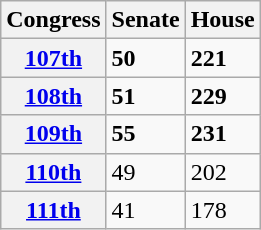<table class="wikitable" style="margin-left:1em">
<tr>
<th>Congress</th>
<th>Senate</th>
<th>House</th>
</tr>
<tr>
<th><a href='#'>107th</a></th>
<td><strong>50</strong></td>
<td><strong>221</strong></td>
</tr>
<tr>
<th><a href='#'>108th</a></th>
<td><strong>51</strong></td>
<td><strong>229</strong></td>
</tr>
<tr>
<th><a href='#'>109th</a></th>
<td><strong>55</strong></td>
<td><strong>231</strong></td>
</tr>
<tr>
<th><a href='#'>110th</a></th>
<td>49</td>
<td>202</td>
</tr>
<tr>
<th><a href='#'>111th</a></th>
<td>41</td>
<td>178</td>
</tr>
</table>
